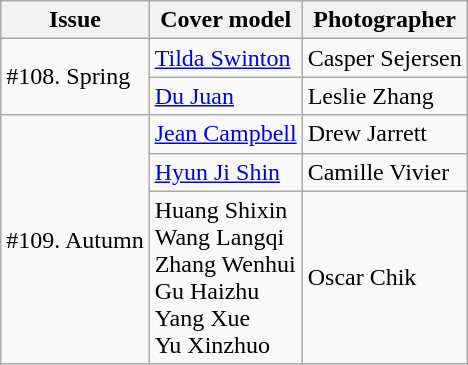<table class="sortable wikitable">
<tr>
<th>Issue</th>
<th>Cover model</th>
<th>Photographer</th>
</tr>
<tr>
<td rowspan="2">#108. Spring</td>
<td><a href='#'>Tilda Swinton</a></td>
<td>Casper Sejersen</td>
</tr>
<tr>
<td><a href='#'>Du Juan</a></td>
<td>Leslie Zhang</td>
</tr>
<tr>
<td rowspan="3">#109. Autumn</td>
<td><a href='#'>Jean Campbell</a></td>
<td>Drew Jarrett</td>
</tr>
<tr>
<td><a href='#'>Hyun Ji Shin</a></td>
<td>Camille Vivier</td>
</tr>
<tr>
<td>Huang Shixin<br>Wang Langqi<br>Zhang Wenhui<br>Gu Haizhu<br>Yang Xue<br>Yu Xinzhuo</td>
<td>Oscar Chik</td>
</tr>
</table>
